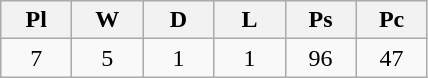<table class="wikitable" style="text-align:center">
<tr>
<th width=40px>Pl</th>
<th width=40px>W</th>
<th width=40px>D</th>
<th width=40px>L</th>
<th width=40px>Ps</th>
<th width=40px>Pc</th>
</tr>
<tr>
<td>7</td>
<td>5</td>
<td>1</td>
<td>1</td>
<td>96</td>
<td>47</td>
</tr>
</table>
